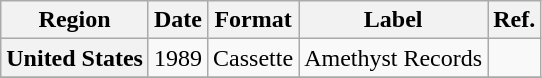<table class="wikitable plainrowheaders">
<tr>
<th scope="col">Region</th>
<th scope="col">Date</th>
<th scope="col">Format</th>
<th scope="col">Label</th>
<th scope="col">Ref.</th>
</tr>
<tr>
<th scope="row">United States</th>
<td>1989</td>
<td>Cassette</td>
<td>Amethyst Records</td>
<td></td>
</tr>
<tr>
</tr>
</table>
